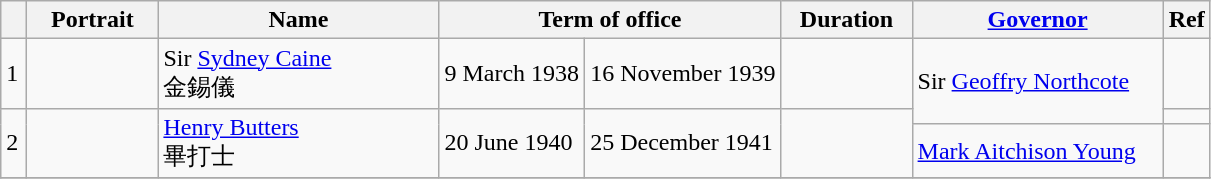<table class="wikitable"  style="text-align:left">
<tr>
<th width=10px></th>
<th width=80px>Portrait</th>
<th width=180px>Name</th>
<th width=180px colspan=2>Term of office</th>
<th width=80px>Duration</th>
<th width=160px><a href='#'>Governor</a></th>
<th>Ref</th>
</tr>
<tr>
<td>1</td>
<td></td>
<td>Sir <a href='#'>Sydney Caine</a><br>金錫儀</td>
<td>9 March 1938</td>
<td>16 November 1939</td>
<td></td>
<td rowspan=2>Sir <a href='#'>Geoffry Northcote</a><br></td>
<td></td>
</tr>
<tr>
<td rowspan=2>2</td>
<td rowspan=2></td>
<td rowspan=2><a href='#'>Henry Butters</a><br>畢打士</td>
<td rowspan=2>20 June 1940</td>
<td rowspan=2>25 December 1941</td>
<td rowspan=2></td>
<td></td>
</tr>
<tr>
<td><a href='#'>Mark Aitchison Young</a><br></td>
<td></td>
</tr>
<tr>
</tr>
</table>
